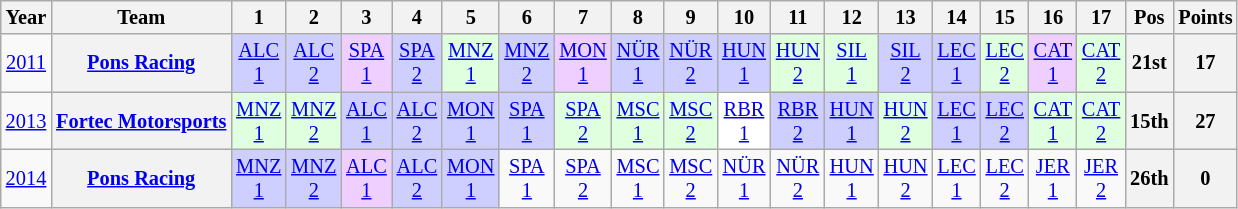<table class="wikitable" style="text-align:center; font-size:85%">
<tr>
<th>Year</th>
<th>Team</th>
<th>1</th>
<th>2</th>
<th>3</th>
<th>4</th>
<th>5</th>
<th>6</th>
<th>7</th>
<th>8</th>
<th>9</th>
<th>10</th>
<th>11</th>
<th>12</th>
<th>13</th>
<th>14</th>
<th>15</th>
<th>16</th>
<th>17</th>
<th>Pos</th>
<th>Points</th>
</tr>
<tr>
<td><a href='#'>2011</a></td>
<th nowrap><a href='#'>Pons Racing</a></th>
<td style="background:#CFCFFF;"><a href='#'>ALC<br>1</a><br></td>
<td style="background:#CFCFFF;"><a href='#'>ALC<br>2</a><br></td>
<td style="background:#EFCFFF;"><a href='#'>SPA<br>1</a><br></td>
<td style="background:#CFCFFF;"><a href='#'>SPA<br>2</a><br></td>
<td style="background:#DFFFDF;"><a href='#'>MNZ<br>1</a><br></td>
<td style="background:#CFCFFF;"><a href='#'>MNZ<br>2</a><br></td>
<td style="background:#EFCFFF;"><a href='#'>MON<br>1</a><br></td>
<td style="background:#CFCFFF;"><a href='#'>NÜR<br>1</a><br></td>
<td style="background:#CFCFFF;"><a href='#'>NÜR<br>2</a><br></td>
<td style="background:#CFCFFF;"><a href='#'>HUN<br>1</a><br></td>
<td style="background:#DFFFDF;"><a href='#'>HUN<br>2</a><br></td>
<td style="background:#DFFFDF;"><a href='#'>SIL<br>1</a><br></td>
<td style="background:#CFCFFF;"><a href='#'>SIL<br>2</a><br></td>
<td style="background:#CFCFFF;"><a href='#'>LEC<br>1</a><br></td>
<td style="background:#DFFFDF;"><a href='#'>LEC<br>2</a><br></td>
<td style="background:#EFCFFF;"><a href='#'>CAT<br>1</a><br></td>
<td style="background:#DFFFDF;"><a href='#'>CAT<br>2</a><br></td>
<th>21st</th>
<th>17</th>
</tr>
<tr>
<td><a href='#'>2013</a></td>
<th nowrap><a href='#'>Fortec Motorsports</a></th>
<td style="background:#DFFFDF;"><a href='#'>MNZ<br>1</a><br></td>
<td style="background:#DFFFDF;"><a href='#'>MNZ<br>2</a><br></td>
<td style="background:#CFCFFF;"><a href='#'>ALC<br>1</a><br></td>
<td style="background:#CFCFFF;"><a href='#'>ALC<br>2</a><br></td>
<td style="background:#CFCFFF;"><a href='#'>MON<br>1</a><br></td>
<td style="background:#CFCFFF;"><a href='#'>SPA<br>1</a><br></td>
<td style="background:#DFFFDF;"><a href='#'>SPA<br>2</a><br></td>
<td style="background:#DFFFDF;"><a href='#'>MSC<br>1</a><br></td>
<td style="background:#DFFFDF;"><a href='#'>MSC<br>2</a><br></td>
<td style="background:#FFFFFF;"><a href='#'>RBR<br>1</a><br></td>
<td style="background:#CFCFFF;"><a href='#'>RBR<br>2</a><br></td>
<td style="background:#CFCFFF;"><a href='#'>HUN<br>1</a><br></td>
<td style="background:#DFFFDF;"><a href='#'>HUN<br>2</a><br></td>
<td style="background:#CFCFFF;"><a href='#'>LEC<br>1</a><br></td>
<td style="background:#CFCFFF;"><a href='#'>LEC<br>2</a><br></td>
<td style="background:#DFFFDF;"><a href='#'>CAT<br>1</a><br></td>
<td style="background:#DFFFDF;"><a href='#'>CAT<br>2</a><br></td>
<th>15th</th>
<th>27</th>
</tr>
<tr>
<td><a href='#'>2014</a></td>
<th nowrap><a href='#'>Pons Racing</a></th>
<td style="background:#CFCFFF;"><a href='#'>MNZ<br>1</a><br></td>
<td style="background:#CFCFFF;"><a href='#'>MNZ<br>2</a><br></td>
<td style="background:#EFCFFF;"><a href='#'>ALC<br>1</a><br></td>
<td style="background:#CFCFFF;"><a href='#'>ALC<br>2</a><br></td>
<td style="background:#CFCFFF;"><a href='#'>MON<br>1</a><br></td>
<td><a href='#'>SPA<br>1</a></td>
<td><a href='#'>SPA<br>2</a></td>
<td><a href='#'>MSC<br>1</a></td>
<td><a href='#'>MSC<br>2</a></td>
<td><a href='#'>NÜR<br>1</a></td>
<td><a href='#'>NÜR<br>2</a></td>
<td><a href='#'>HUN<br>1</a></td>
<td><a href='#'>HUN<br>2</a></td>
<td><a href='#'>LEC<br>1</a></td>
<td><a href='#'>LEC<br>2</a></td>
<td><a href='#'>JER<br>1</a></td>
<td><a href='#'>JER<br>2</a></td>
<th>26th</th>
<th>0</th>
</tr>
</table>
